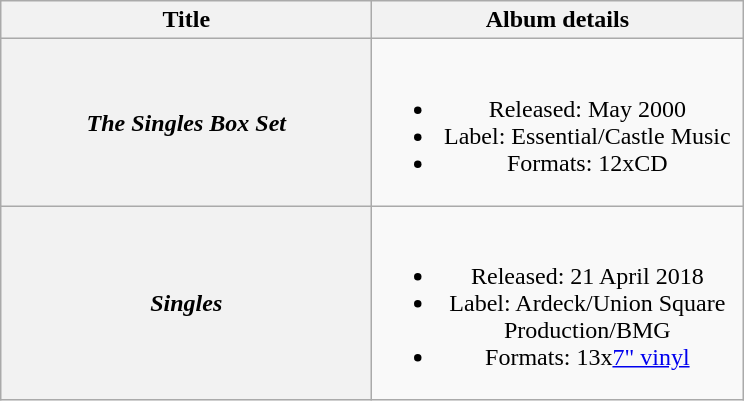<table class="wikitable plainrowheaders" style="text-align:center;">
<tr>
<th scope="col" style="width:15em;">Title</th>
<th scope="col" style="width:15em;">Album details</th>
</tr>
<tr>
<th scope="row"><em>The Singles Box Set</em></th>
<td><br><ul><li>Released: May 2000</li><li>Label: Essential/Castle Music</li><li>Formats: 12xCD</li></ul></td>
</tr>
<tr>
<th scope="row"><em>Singles</em></th>
<td><br><ul><li>Released: 21 April 2018</li><li>Label: Ardeck/Union Square Production/BMG</li><li>Formats: 13x<a href='#'>7" vinyl</a></li></ul></td>
</tr>
</table>
